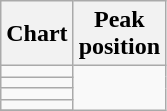<table class="wikitable sortable plainrowheaders">
<tr>
<th>Chart</th>
<th>Peak<br>position</th>
</tr>
<tr>
<td></td>
</tr>
<tr>
<td></td>
</tr>
<tr>
<td></td>
</tr>
<tr>
<td></td>
</tr>
<tr>
</tr>
</table>
